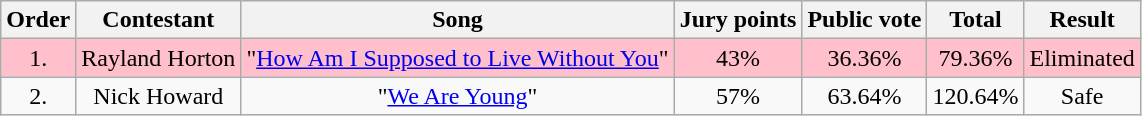<table class="wikitable sortable" style="text-align: center; width: auto;">
<tr class="hintergrundfarbe5">
<th>Order</th>
<th>Contestant</th>
<th>Song</th>
<th>Jury points</th>
<th>Public vote</th>
<th>Total</th>
<th>Result</th>
</tr>
<tr bgcolor=pink>
<td>1.</td>
<td>Rayland Horton</td>
<td>"<a href='#'>How Am I Supposed to Live Without You</a>"</td>
<td>43%</td>
<td>36.36%</td>
<td>79.36%</td>
<td>Eliminated</td>
</tr>
<tr>
<td>2.</td>
<td>Nick Howard</td>
<td>"<a href='#'>We Are Young</a>"</td>
<td>57%</td>
<td>63.64%</td>
<td>120.64%</td>
<td>Safe</td>
</tr>
</table>
